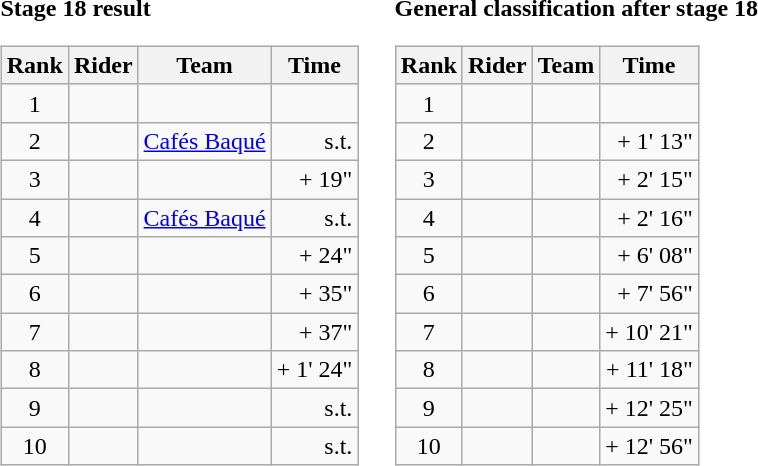<table>
<tr>
<td><strong>Stage 18 result</strong><br><table class="wikitable">
<tr>
<th scope="col">Rank</th>
<th scope="col">Rider</th>
<th scope="col">Team</th>
<th scope="col">Time</th>
</tr>
<tr>
<td style="text-align:center;">1</td>
<td></td>
<td></td>
<td style="text-align:right;"></td>
</tr>
<tr>
<td style="text-align:center;">2</td>
<td></td>
<td><a href='#'>Cafés Baqué</a></td>
<td style="text-align:right;">s.t.</td>
</tr>
<tr>
<td style="text-align:center;">3</td>
<td></td>
<td></td>
<td style="text-align:right;">+ 19"</td>
</tr>
<tr>
<td style="text-align:center;">4</td>
<td></td>
<td><a href='#'>Cafés Baqué</a></td>
<td style="text-align:right;">s.t.</td>
</tr>
<tr>
<td style="text-align:center;">5</td>
<td></td>
<td></td>
<td style="text-align:right;">+ 24"</td>
</tr>
<tr>
<td style="text-align:center;">6</td>
<td></td>
<td></td>
<td style="text-align:right;">+ 35"</td>
</tr>
<tr>
<td style="text-align:center;">7</td>
<td></td>
<td></td>
<td style="text-align:right;">+ 37"</td>
</tr>
<tr>
<td style="text-align:center;">8</td>
<td></td>
<td></td>
<td style="text-align:right;">+ 1' 24"</td>
</tr>
<tr>
<td style="text-align:center;">9</td>
<td></td>
<td></td>
<td style="text-align:right;">s.t.</td>
</tr>
<tr>
<td style="text-align:center;">10</td>
<td></td>
<td></td>
<td style="text-align:right;">s.t.</td>
</tr>
</table>
</td>
<td></td>
<td><strong>General classification after stage 18</strong><br><table class="wikitable">
<tr>
<th scope="col">Rank</th>
<th scope="col">Rider</th>
<th scope="col">Team</th>
<th scope="col">Time</th>
</tr>
<tr>
<td style="text-align:center;">1</td>
<td></td>
<td></td>
<td style="text-align:right;"></td>
</tr>
<tr>
<td style="text-align:center;">2</td>
<td></td>
<td></td>
<td style="text-align:right;">+ 1' 13"</td>
</tr>
<tr>
<td style="text-align:center;">3</td>
<td></td>
<td></td>
<td style="text-align:right;">+ 2' 15"</td>
</tr>
<tr>
<td style="text-align:center;">4</td>
<td></td>
<td></td>
<td style="text-align:right;">+ 2' 16"</td>
</tr>
<tr>
<td style="text-align:center;">5</td>
<td></td>
<td></td>
<td style="text-align:right;">+ 6' 08"</td>
</tr>
<tr>
<td style="text-align:center;">6</td>
<td></td>
<td></td>
<td style="text-align:right;">+ 7' 56"</td>
</tr>
<tr>
<td style="text-align:center;">7</td>
<td></td>
<td></td>
<td style="text-align:right;">+ 10' 21"</td>
</tr>
<tr>
<td style="text-align:center;">8</td>
<td></td>
<td></td>
<td style="text-align:right;">+ 11' 18"</td>
</tr>
<tr>
<td style="text-align:center;">9</td>
<td></td>
<td></td>
<td style="text-align:right;">+ 12' 25"</td>
</tr>
<tr>
<td style="text-align:center;">10</td>
<td></td>
<td></td>
<td style="text-align:right;">+ 12' 56"</td>
</tr>
</table>
</td>
</tr>
</table>
